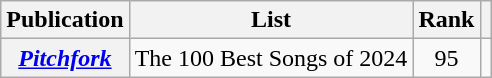<table class="wikitable plain-row-headers">
<tr>
<th scope="col">Publication</th>
<th scope="col">List</th>
<th scope="col">Rank</th>
<th scope="col"></th>
</tr>
<tr>
<th scope="row"><em><a href='#'>Pitchfork</a></em></th>
<td>The 100 Best Songs of 2024</td>
<td style="text-align: center;">95</td>
<td style="text-align: center;"></td>
</tr>
</table>
